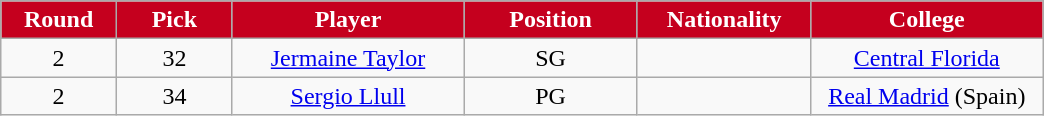<table class="wikitable sortable sortable">
<tr>
<th style="background:#c5001e; color:#ffffff" width="10%">Round</th>
<th style="background:#c5001e; color:#ffffff" width="10%">Pick</th>
<th style="background:#c5001e; color:#ffffff" width="20%">Player</th>
<th style="background:#c5001e; color:#ffffff" width="15%">Position</th>
<th style="background:#c5001e; color:#ffffff" width="15%">Nationality</th>
<th style="background:#c5001e; color:#ffffff" width="20%">College</th>
</tr>
<tr style="text-align: center">
<td>2</td>
<td>32</td>
<td><a href='#'>Jermaine Taylor</a></td>
<td>SG</td>
<td></td>
<td><a href='#'>Central Florida</a></td>
</tr>
<tr style="text-align: center">
<td>2</td>
<td>34</td>
<td><a href='#'>Sergio Llull</a></td>
<td>PG</td>
<td></td>
<td><a href='#'>Real Madrid</a> (Spain)</td>
</tr>
</table>
